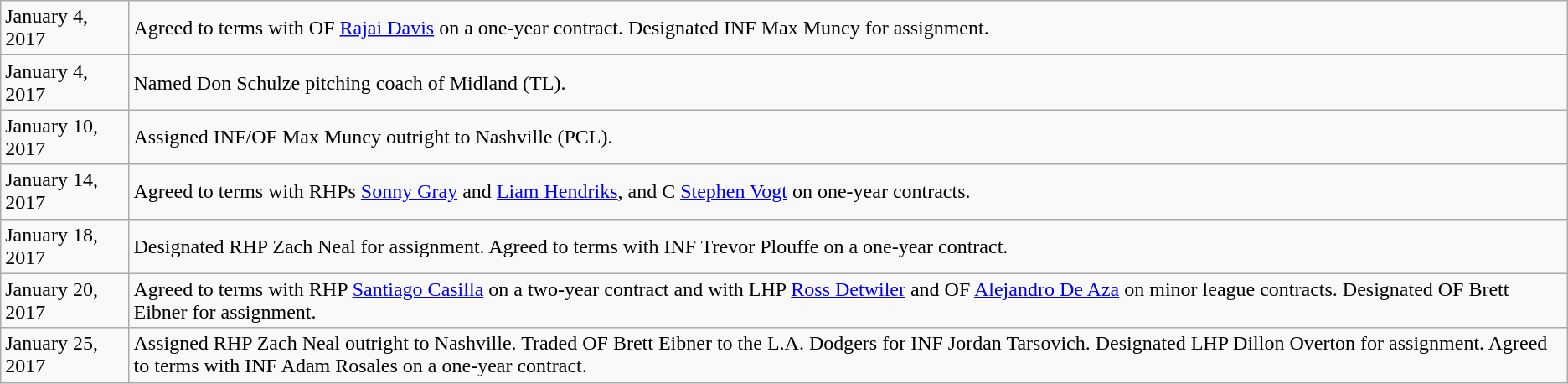<table class="wikitable">
<tr>
<td>January 4, 2017</td>
<td>Agreed to terms with OF <a href='#'>Rajai Davis</a> on a one-year contract. Designated INF Max Muncy for assignment.</td>
</tr>
<tr>
<td>January 4, 2017</td>
<td>Named Don Schulze pitching coach of Midland (TL).</td>
</tr>
<tr>
<td>January 10, 2017</td>
<td>Assigned INF/OF Max Muncy outright to Nashville (PCL).</td>
</tr>
<tr>
<td>January 14, 2017</td>
<td>Agreed to terms with RHPs <a href='#'>Sonny Gray</a> and <a href='#'>Liam Hendriks</a>, and C <a href='#'>Stephen Vogt</a> on one-year contracts.</td>
</tr>
<tr>
<td>January 18, 2017</td>
<td>Designated RHP Zach Neal for assignment. Agreed to terms with INF Trevor Plouffe on a one-year contract.</td>
</tr>
<tr>
<td>January 20, 2017</td>
<td>Agreed to terms with RHP <a href='#'>Santiago Casilla</a> on a two-year contract and with LHP <a href='#'>Ross Detwiler</a> and OF <a href='#'>Alejandro De Aza</a> on minor league contracts. Designated OF Brett Eibner for assignment.</td>
</tr>
<tr>
<td>January 25, 2017</td>
<td>Assigned RHP Zach Neal outright to Nashville. Traded OF Brett Eibner to the L.A. Dodgers for INF Jordan Tarsovich. Designated LHP Dillon Overton for assignment. Agreed to terms with INF Adam Rosales on a one-year contract.</td>
</tr>
</table>
